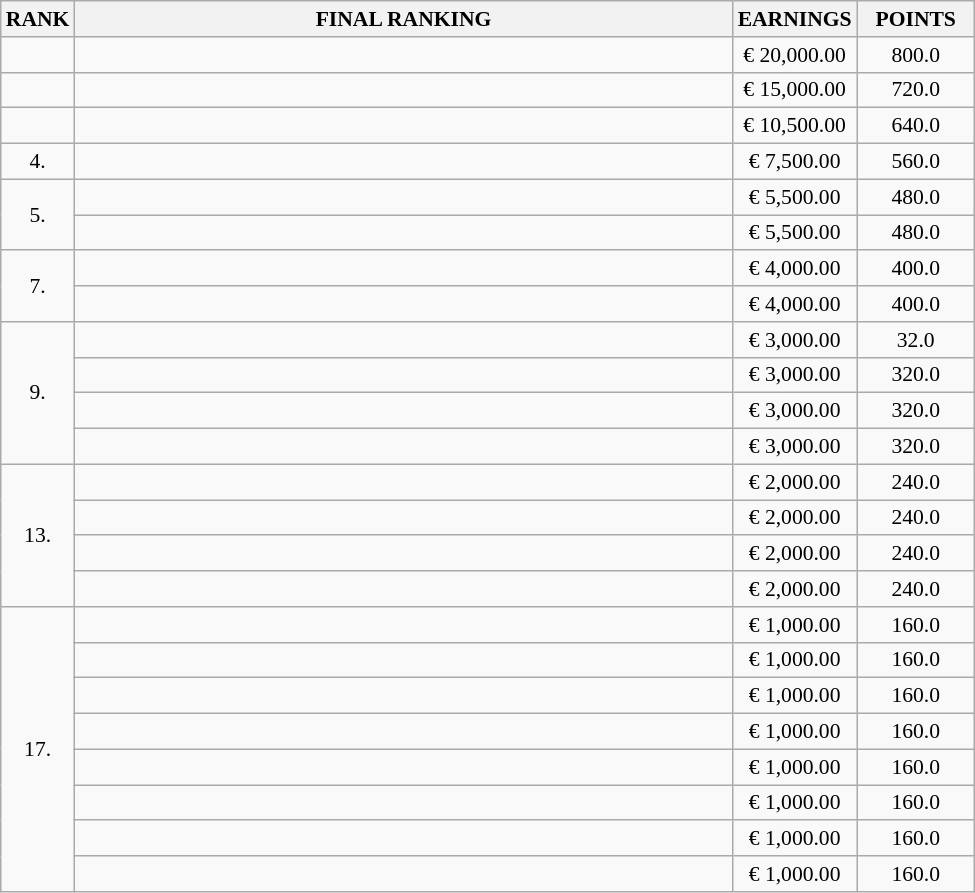<table class="wikitable" style="border-collapse: collapse; font-size: 90%;">
<tr>
<th>RANK</th>
<th style="width: 30em">FINAL RANKING</th>
<th style="width: 5em">EARNINGS</th>
<th style="width: 5em">POINTS</th>
</tr>
<tr>
<td align="center"></td>
<td></td>
<td align="center">€ 20,000.00</td>
<td align="center">800.0</td>
</tr>
<tr>
<td align="center"></td>
<td></td>
<td align="center">€ 15,000.00</td>
<td align="center">720.0</td>
</tr>
<tr>
<td align="center"></td>
<td></td>
<td align="center">€ 10,500.00</td>
<td align="center">640.0</td>
</tr>
<tr>
<td align="center">4.</td>
<td></td>
<td align="center">€ 7,500.00</td>
<td align="center">560.0</td>
</tr>
<tr>
<td rowspan=2 align="center">5.</td>
<td></td>
<td align="center">€ 5,500.00</td>
<td align="center">480.0</td>
</tr>
<tr>
<td></td>
<td align="center">€ 5,500.00</td>
<td align="center">480.0</td>
</tr>
<tr>
<td rowspan=2 align="center">7.</td>
<td></td>
<td align="center">€ 4,000.00</td>
<td align="center">400.0</td>
</tr>
<tr>
<td></td>
<td align="center">€ 4,000.00</td>
<td align="center">400.0</td>
</tr>
<tr>
<td rowspan=4 align="center">9.</td>
<td></td>
<td align="center">€ 3,000.00</td>
<td align="center">32.0</td>
</tr>
<tr>
<td></td>
<td align="center">€ 3,000.00</td>
<td align="center">320.0</td>
</tr>
<tr>
<td></td>
<td align="center">€ 3,000.00</td>
<td align="center">320.0</td>
</tr>
<tr>
<td></td>
<td align="center">€ 3,000.00</td>
<td align="center">320.0</td>
</tr>
<tr>
<td rowspan=4 align="center">13.</td>
<td></td>
<td align="center">€ 2,000.00</td>
<td align="center">240.0</td>
</tr>
<tr>
<td></td>
<td align="center">€ 2,000.00</td>
<td align="center">240.0</td>
</tr>
<tr>
<td></td>
<td align="center">€ 2,000.00</td>
<td align="center">240.0</td>
</tr>
<tr>
<td></td>
<td align="center">€ 2,000.00</td>
<td align="center">240.0</td>
</tr>
<tr>
<td rowspan=8 align="center">17.</td>
<td></td>
<td align="center">€ 1,000.00</td>
<td align="center">160.0</td>
</tr>
<tr>
<td></td>
<td align="center">€ 1,000.00</td>
<td align="center">160.0</td>
</tr>
<tr>
<td></td>
<td align="center">€ 1,000.00</td>
<td align="center">160.0</td>
</tr>
<tr>
<td></td>
<td align="center">€ 1,000.00</td>
<td align="center">160.0</td>
</tr>
<tr>
<td></td>
<td align="center">€ 1,000.00</td>
<td align="center">160.0</td>
</tr>
<tr>
<td></td>
<td align="center">€ 1,000.00</td>
<td align="center">160.0</td>
</tr>
<tr>
<td></td>
<td align="center">€ 1,000.00</td>
<td align="center">160.0</td>
</tr>
<tr>
<td></td>
<td align="center">€ 1,000.00</td>
<td align="center">160.0</td>
</tr>
</table>
